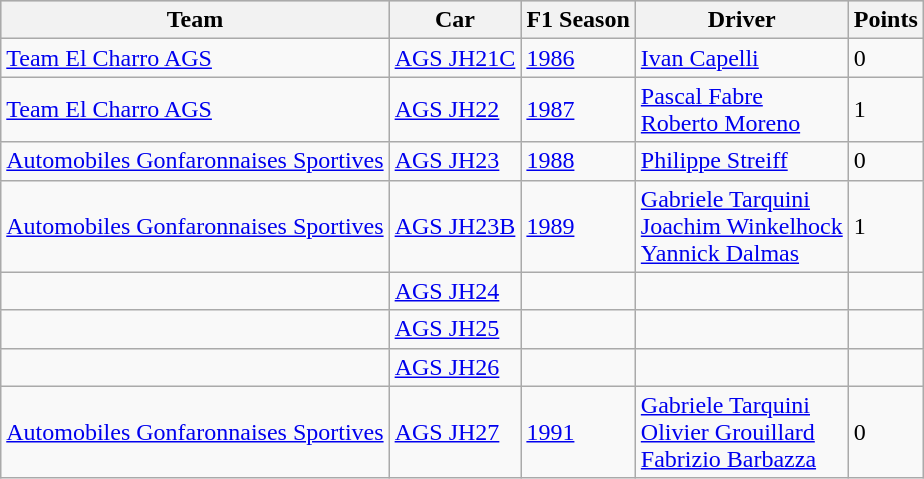<table class="wikitable">
<tr style="background:#CCCCCC;">
<th>Team</th>
<th>Car</th>
<th>F1 Season</th>
<th>Driver</th>
<th>Points</th>
</tr>
<tr>
<td><a href='#'>Team El Charro AGS</a></td>
<td><a href='#'>AGS JH21C</a></td>
<td><a href='#'>1986</a></td>
<td><a href='#'>Ivan Capelli</a></td>
<td>0</td>
</tr>
<tr>
<td><a href='#'>Team El Charro AGS</a></td>
<td><a href='#'>AGS JH22</a></td>
<td><a href='#'>1987</a></td>
<td><a href='#'>Pascal Fabre</a><br><a href='#'>Roberto Moreno</a></td>
<td>1</td>
</tr>
<tr>
<td><a href='#'>Automobiles Gonfaronnaises Sportives</a></td>
<td><a href='#'>AGS JH23</a></td>
<td><a href='#'>1988</a></td>
<td><a href='#'>Philippe Streiff</a></td>
<td>0</td>
</tr>
<tr>
<td><a href='#'>Automobiles Gonfaronnaises Sportives</a></td>
<td><a href='#'>AGS JH23B</a></td>
<td><a href='#'>1989</a></td>
<td><a href='#'>Gabriele Tarquini</a><br><a href='#'>Joachim Winkelhock</a><br><a href='#'>Yannick Dalmas</a></td>
<td>1</td>
</tr>
<tr>
<td></td>
<td><a href='#'>AGS JH24</a></td>
<td></td>
<td></td>
<td></td>
</tr>
<tr>
<td></td>
<td><a href='#'>AGS JH25</a></td>
<td></td>
<td></td>
<td></td>
</tr>
<tr>
<td></td>
<td><a href='#'>AGS JH26</a></td>
<td></td>
<td></td>
<td></td>
</tr>
<tr>
<td><a href='#'>Automobiles Gonfaronnaises Sportives</a></td>
<td><a href='#'>AGS JH27</a></td>
<td><a href='#'>1991</a></td>
<td><a href='#'>Gabriele Tarquini</a><br><a href='#'>Olivier Grouillard</a><br><a href='#'>Fabrizio Barbazza</a></td>
<td>0</td>
</tr>
</table>
